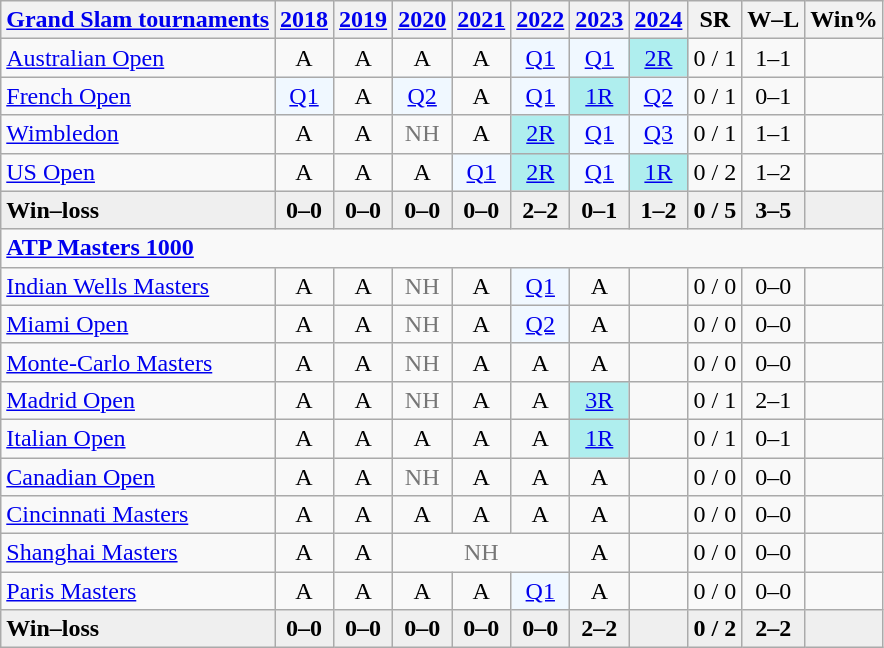<table class=wikitable style=text-align:center>
<tr>
<th><a href='#'>Grand Slam tournaments</a></th>
<th><a href='#'>2018</a></th>
<th><a href='#'>2019</a></th>
<th><a href='#'>2020</a></th>
<th><a href='#'>2021</a></th>
<th><a href='#'>2022</a></th>
<th><a href='#'>2023</a></th>
<th><a href='#'>2024</a></th>
<th>SR</th>
<th>W–L</th>
<th>Win%</th>
</tr>
<tr>
<td align="left"><a href='#'>Australian Open</a></td>
<td>A</td>
<td>A</td>
<td>A</td>
<td>A</td>
<td bgcolor=f0f8ff><a href='#'>Q1</a></td>
<td bgcolor=f0f8ff><a href='#'>Q1</a></td>
<td bgcolor=afeeee><a href='#'>2R</a></td>
<td>0 / 1</td>
<td>1–1</td>
<td></td>
</tr>
<tr>
<td align="left"><a href='#'>French Open</a></td>
<td bgcolor="f0f8ff"><a href='#'>Q1</a></td>
<td>A</td>
<td bgcolor="f0f8ff"><a href='#'>Q2</a></td>
<td>A</td>
<td bgcolor="f0f8ff"><a href='#'>Q1</a></td>
<td bgcolor="afeeee"><a href='#'>1R</a></td>
<td bgcolor="f0f8ff"><a href='#'>Q2</a></td>
<td>0 / 1</td>
<td>0–1</td>
<td></td>
</tr>
<tr>
<td align="left"><a href='#'>Wimbledon</a></td>
<td>A</td>
<td>A</td>
<td style=color:#767676>NH</td>
<td>A</td>
<td bgcolor=afeeee><a href='#'>2R</a></td>
<td bgcolor=f0f8ff><a href='#'>Q1</a></td>
<td bgcolor=f0f8ff><a href='#'>Q3</a></td>
<td>0 / 1</td>
<td>1–1</td>
<td></td>
</tr>
<tr>
<td align="left"><a href='#'>US Open</a></td>
<td>A</td>
<td>A</td>
<td>A</td>
<td bgcolor=f0f8ff><a href='#'>Q1</a></td>
<td bgcolor=afeeee><a href='#'>2R</a></td>
<td bgcolor=f0f8ff><a href='#'>Q1</a></td>
<td bgcolor=afeeee><a href='#'>1R</a></td>
<td>0 / 2</td>
<td>1–2</td>
<td></td>
</tr>
<tr style="font-weight:bold;background:#efefef">
<td style="text-align:left"><strong>Win–loss</strong></td>
<td>0–0</td>
<td>0–0</td>
<td>0–0</td>
<td>0–0</td>
<td>2–2</td>
<td>0–1</td>
<td>1–2</td>
<td>0 / 5</td>
<td>3–5</td>
<td></td>
</tr>
<tr>
<td colspan="12" align="left"><strong><a href='#'>ATP Masters 1000</a></strong></td>
</tr>
<tr>
<td align=left><a href='#'>Indian Wells Masters</a></td>
<td>A</td>
<td>A</td>
<td style=color:#767676>NH</td>
<td>A</td>
<td bgcolor=f0f8ff><a href='#'>Q1</a></td>
<td>A</td>
<td></td>
<td>0 / 0</td>
<td>0–0</td>
<td></td>
</tr>
<tr>
<td align=left><a href='#'>Miami Open</a></td>
<td>A</td>
<td>A</td>
<td style=color:#767676>NH</td>
<td>A</td>
<td bgcolor=f0f8ff><a href='#'>Q2</a></td>
<td>A</td>
<td></td>
<td>0 / 0</td>
<td>0–0</td>
<td></td>
</tr>
<tr>
<td align=left><a href='#'>Monte-Carlo Masters</a></td>
<td>A</td>
<td>A</td>
<td style=color:#767676>NH</td>
<td>A</td>
<td>A</td>
<td>A</td>
<td></td>
<td>0 / 0</td>
<td>0–0</td>
<td></td>
</tr>
<tr>
<td align=left><a href='#'>Madrid Open</a></td>
<td>A</td>
<td>A</td>
<td style=color:#767676>NH</td>
<td>A</td>
<td>A</td>
<td bgcolor=afeeee><a href='#'>3R</a></td>
<td></td>
<td>0 / 1</td>
<td>2–1</td>
<td></td>
</tr>
<tr>
<td align=left><a href='#'>Italian Open</a></td>
<td>A</td>
<td>A</td>
<td>A</td>
<td>A</td>
<td>A</td>
<td bgcolor=afeeee><a href='#'>1R</a></td>
<td></td>
<td>0 / 1</td>
<td>0–1</td>
<td></td>
</tr>
<tr>
<td align=left><a href='#'>Canadian Open</a></td>
<td>A</td>
<td>A</td>
<td style=color:#767676>NH</td>
<td>A</td>
<td>A</td>
<td>A</td>
<td></td>
<td>0 / 0</td>
<td>0–0</td>
<td></td>
</tr>
<tr>
<td align=left><a href='#'>Cincinnati Masters</a></td>
<td>A</td>
<td>A</td>
<td>A</td>
<td>A</td>
<td>A</td>
<td>A</td>
<td></td>
<td>0 / 0</td>
<td>0–0</td>
<td></td>
</tr>
<tr>
<td align=left><a href='#'>Shanghai Masters</a></td>
<td>A</td>
<td>A</td>
<td colspan=3 style=color:#767676>NH</td>
<td>A</td>
<td></td>
<td>0 / 0</td>
<td>0–0</td>
<td></td>
</tr>
<tr>
<td align=left><a href='#'>Paris Masters</a></td>
<td>A</td>
<td>A</td>
<td>A</td>
<td>A</td>
<td bgcolor=f0f8ff><a href='#'>Q1</a></td>
<td>A</td>
<td></td>
<td>0 / 0</td>
<td>0–0</td>
<td></td>
</tr>
<tr style=font-weight:bold;background:#efefef>
<td style=text-align:left>Win–loss</td>
<td>0–0</td>
<td>0–0</td>
<td>0–0</td>
<td>0–0</td>
<td>0–0</td>
<td>2–2</td>
<td></td>
<td>0 / 2</td>
<td>2–2</td>
<td></td>
</tr>
</table>
